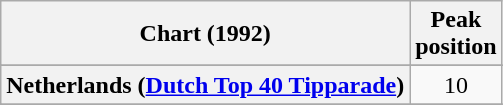<table class="wikitable sortable plainrowheaders" style="text-align:center">
<tr>
<th>Chart (1992)</th>
<th>Peak<br>position</th>
</tr>
<tr>
</tr>
<tr>
<th scope="row">Netherlands (<a href='#'>Dutch Top 40 Tipparade</a>)</th>
<td>10</td>
</tr>
<tr>
</tr>
<tr>
</tr>
</table>
